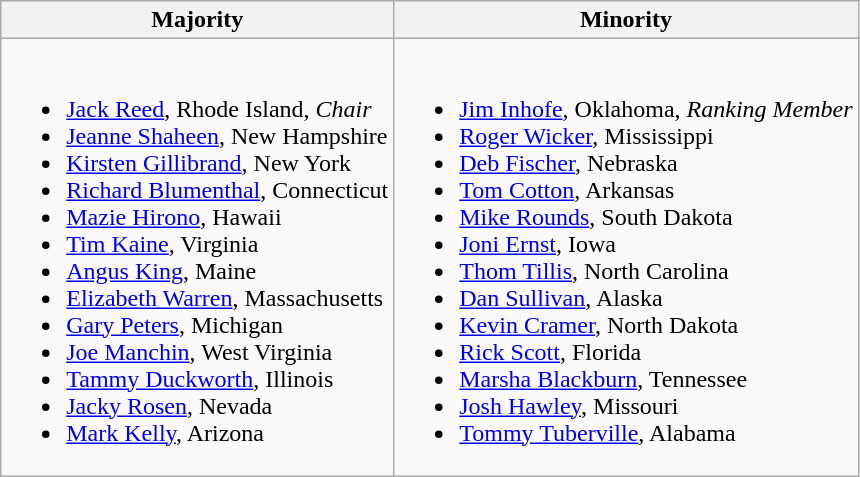<table class=wikitable>
<tr>
<th>Majority</th>
<th>Minority</th>
</tr>
<tr>
<td><br><ul><li><a href='#'>Jack Reed</a>, Rhode Island, <em>Chair</em></li><li><a href='#'>Jeanne Shaheen</a>, New Hampshire</li><li><a href='#'>Kirsten Gillibrand</a>, New York</li><li><a href='#'>Richard Blumenthal</a>, Connecticut</li><li><a href='#'>Mazie Hirono</a>, Hawaii</li><li><a href='#'>Tim Kaine</a>, Virginia</li><li><span><a href='#'>Angus King</a>, Maine</span></li><li><a href='#'>Elizabeth Warren</a>, Massachusetts</li><li><a href='#'>Gary Peters</a>, Michigan</li><li><a href='#'>Joe Manchin</a>, West Virginia</li><li><a href='#'>Tammy Duckworth</a>, Illinois</li><li><a href='#'>Jacky Rosen</a>, Nevada</li><li><a href='#'>Mark Kelly</a>, Arizona</li></ul></td>
<td><br><ul><li><a href='#'>Jim Inhofe</a>, Oklahoma, <em>Ranking Member</em></li><li><a href='#'>Roger Wicker</a>, Mississippi</li><li><a href='#'>Deb Fischer</a>, Nebraska</li><li><a href='#'>Tom Cotton</a>, Arkansas</li><li><a href='#'>Mike Rounds</a>, South Dakota</li><li><a href='#'>Joni Ernst</a>, Iowa</li><li><a href='#'>Thom Tillis</a>, North Carolina</li><li><a href='#'>Dan Sullivan</a>, Alaska</li><li><a href='#'>Kevin Cramer</a>, North Dakota</li><li><a href='#'>Rick Scott</a>, Florida</li><li><a href='#'>Marsha Blackburn</a>, Tennessee</li><li><a href='#'>Josh Hawley</a>, Missouri</li><li><a href='#'>Tommy Tuberville</a>, Alabama</li></ul></td>
</tr>
</table>
